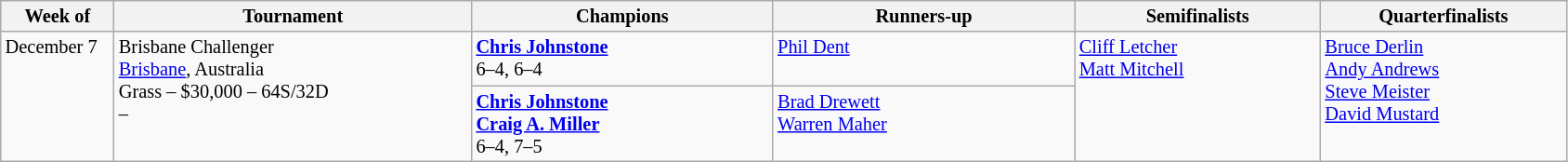<table class="wikitable" style="font-size:85%;">
<tr>
<th width="75">Week of</th>
<th width="250">Tournament</th>
<th width="210">Champions</th>
<th width="210">Runners-up</th>
<th width="170">Semifinalists</th>
<th width="170">Quarterfinalists</th>
</tr>
<tr valign="top">
<td rowspan="2">December 7</td>
<td rowspan="2">Brisbane Challenger<br> <a href='#'>Brisbane</a>, Australia<br>Grass – $30,000 – 64S/32D<br>  – </td>
<td> <strong><a href='#'>Chris Johnstone</a></strong> <br>6–4, 6–4</td>
<td> <a href='#'>Phil Dent</a></td>
<td rowspan="2"> <a href='#'>Cliff Letcher</a> <br>  <a href='#'>Matt Mitchell</a></td>
<td rowspan="2"> <a href='#'>Bruce Derlin</a> <br>  <a href='#'>Andy Andrews</a> <br> <a href='#'>Steve Meister</a> <br>  <a href='#'>David Mustard</a></td>
</tr>
<tr valign="top">
<td> <strong><a href='#'>Chris Johnstone</a></strong> <br> <strong><a href='#'>Craig A. Miller</a></strong><br>6–4, 7–5</td>
<td> <a href='#'>Brad Drewett</a><br> <a href='#'>Warren Maher</a></td>
</tr>
</table>
